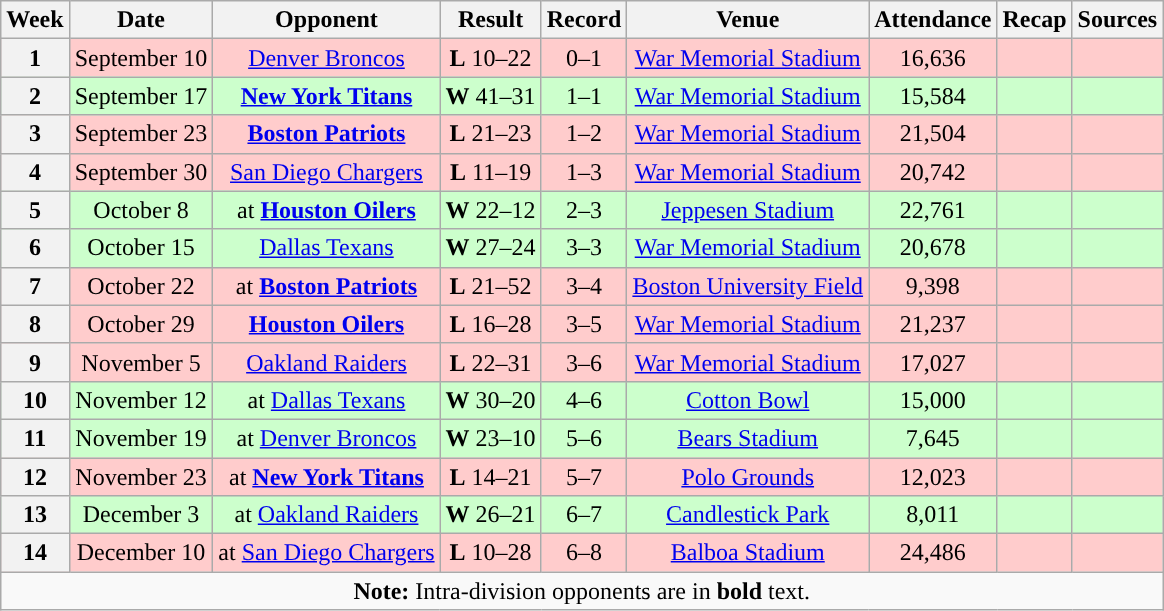<table class="wikitable" style="text-align:center">
<tr>
<th>Week</th>
<th>Date</th>
<th>Opponent</th>
<th>Result</th>
<th>Record</th>
<th>Venue</th>
<th>Attendance</th>
<th>Recap</th>
<th>Sources</th>
</tr>
<tr style="background:#fcc">
<th>1</th>
<td>September 10</td>
<td><a href='#'>Denver Broncos</a></td>
<td><strong>L</strong> 10–22</td>
<td>0–1</td>
<td><a href='#'>War Memorial Stadium</a></td>
<td>16,636</td>
<td></td>
<td></td>
</tr>
<tr style="background:#cfc">
<th>2</th>
<td>September 17</td>
<td><strong><a href='#'>New York Titans</a></strong></td>
<td><strong>W</strong> 41–31</td>
<td>1–1</td>
<td><a href='#'>War Memorial Stadium</a></td>
<td>15,584</td>
<td></td>
<td></td>
</tr>
<tr style="background:#fcc">
<th>3</th>
<td>September 23</td>
<td><strong><a href='#'>Boston Patriots</a></strong></td>
<td><strong>L</strong> 21–23</td>
<td>1–2</td>
<td><a href='#'>War Memorial Stadium</a></td>
<td>21,504</td>
<td></td>
<td></td>
</tr>
<tr style="background:#fcc">
<th>4</th>
<td>September 30</td>
<td><a href='#'>San Diego Chargers</a></td>
<td><strong>L</strong> 11–19</td>
<td>1–3</td>
<td><a href='#'>War Memorial Stadium</a></td>
<td>20,742</td>
<td></td>
<td></td>
</tr>
<tr style="background:#cfc">
<th>5</th>
<td>October 8</td>
<td>at <strong><a href='#'>Houston Oilers</a></strong></td>
<td><strong>W</strong> 22–12</td>
<td>2–3</td>
<td><a href='#'>Jeppesen Stadium</a></td>
<td>22,761</td>
<td></td>
<td></td>
</tr>
<tr style="background:#cfc">
<th>6</th>
<td>October 15</td>
<td><a href='#'>Dallas Texans</a></td>
<td><strong>W</strong> 27–24</td>
<td>3–3</td>
<td><a href='#'>War Memorial Stadium</a></td>
<td>20,678</td>
<td></td>
<td></td>
</tr>
<tr style="background:#fcc">
<th>7</th>
<td>October 22</td>
<td>at <strong><a href='#'>Boston Patriots</a></strong></td>
<td><strong>L</strong> 21–52</td>
<td>3–4</td>
<td><a href='#'>Boston University Field</a></td>
<td>9,398</td>
<td></td>
<td></td>
</tr>
<tr style="background:#fcc">
<th>8</th>
<td>October 29</td>
<td><strong><a href='#'>Houston Oilers</a></strong></td>
<td><strong>L</strong> 16–28</td>
<td>3–5</td>
<td><a href='#'>War Memorial Stadium</a></td>
<td>21,237</td>
<td></td>
<td></td>
</tr>
<tr style="background:#fcc">
<th>9</th>
<td>November 5</td>
<td><a href='#'>Oakland Raiders</a></td>
<td><strong>L</strong> 22–31</td>
<td>3–6</td>
<td><a href='#'>War Memorial Stadium</a></td>
<td>17,027</td>
<td></td>
<td></td>
</tr>
<tr style="background:#cfc">
<th>10</th>
<td>November 12</td>
<td>at <a href='#'>Dallas Texans</a></td>
<td><strong>W</strong> 30–20</td>
<td>4–6</td>
<td><a href='#'>Cotton Bowl</a></td>
<td>15,000</td>
<td></td>
<td></td>
</tr>
<tr style="background:#cfc">
<th>11</th>
<td>November 19</td>
<td>at <a href='#'>Denver Broncos</a></td>
<td><strong>W</strong> 23–10</td>
<td>5–6</td>
<td><a href='#'>Bears Stadium</a></td>
<td>7,645</td>
<td></td>
<td></td>
</tr>
<tr style="background:#fcc">
<th>12</th>
<td>November 23</td>
<td>at <strong><a href='#'>New York Titans</a></strong></td>
<td><strong>L</strong> 14–21</td>
<td>5–7</td>
<td><a href='#'>Polo Grounds</a></td>
<td>12,023</td>
<td></td>
<td></td>
</tr>
<tr style="background:#cfc">
<th>13</th>
<td>December 3</td>
<td>at <a href='#'>Oakland Raiders</a></td>
<td><strong>W</strong> 26–21</td>
<td>6–7</td>
<td><a href='#'>Candlestick Park</a></td>
<td>8,011</td>
<td></td>
<td></td>
</tr>
<tr style="background:#fcc">
<th>14</th>
<td>December 10</td>
<td>at <a href='#'>San Diego Chargers</a></td>
<td><strong>L</strong> 10–28</td>
<td>6–8</td>
<td><a href='#'>Balboa Stadium</a></td>
<td>24,486</td>
<td></td>
<td></td>
</tr>
<tr>
<td colspan="10"><strong>Note:</strong> Intra-division opponents are in <strong>bold</strong> text.</td>
</tr>
</table>
